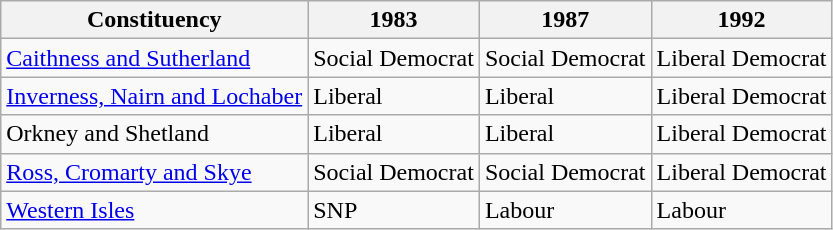<table class="wikitable">
<tr>
<th>Constituency</th>
<th>1983</th>
<th>1987</th>
<th>1992</th>
</tr>
<tr>
<td><a href='#'>Caithness and Sutherland</a></td>
<td bgcolor=>Social Democrat</td>
<td bgcolor=>Social Democrat</td>
<td bgcolor=>Liberal Democrat</td>
</tr>
<tr>
<td><a href='#'>Inverness, Nairn and Lochaber</a></td>
<td bgcolor=>Liberal</td>
<td bgcolor=>Liberal</td>
<td bgcolor=>Liberal Democrat</td>
</tr>
<tr>
<td>Orkney and Shetland</td>
<td bgcolor=>Liberal</td>
<td bgcolor=>Liberal</td>
<td bgcolor=>Liberal Democrat</td>
</tr>
<tr>
<td><a href='#'>Ross, Cromarty and Skye</a></td>
<td bgcolor=>Social Democrat</td>
<td bgcolor=>Social Democrat</td>
<td bgcolor=>Liberal Democrat</td>
</tr>
<tr>
<td><a href='#'>Western Isles</a></td>
<td bgcolor=>SNP</td>
<td bgcolor=>Labour</td>
<td bgcolor=>Labour</td>
</tr>
</table>
